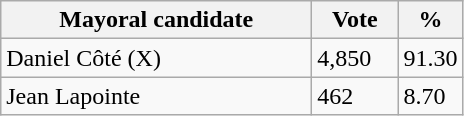<table class="wikitable">
<tr>
<th bgcolor="#DDDDFF" width="200px">Mayoral candidate</th>
<th bgcolor="#DDDDFF" width="50px">Vote</th>
<th bgcolor="#DDDDFF" width="30px">%</th>
</tr>
<tr>
<td>Daniel Côté (X)</td>
<td>4,850</td>
<td>91.30</td>
</tr>
<tr>
<td>Jean Lapointe</td>
<td>462</td>
<td>8.70</td>
</tr>
</table>
